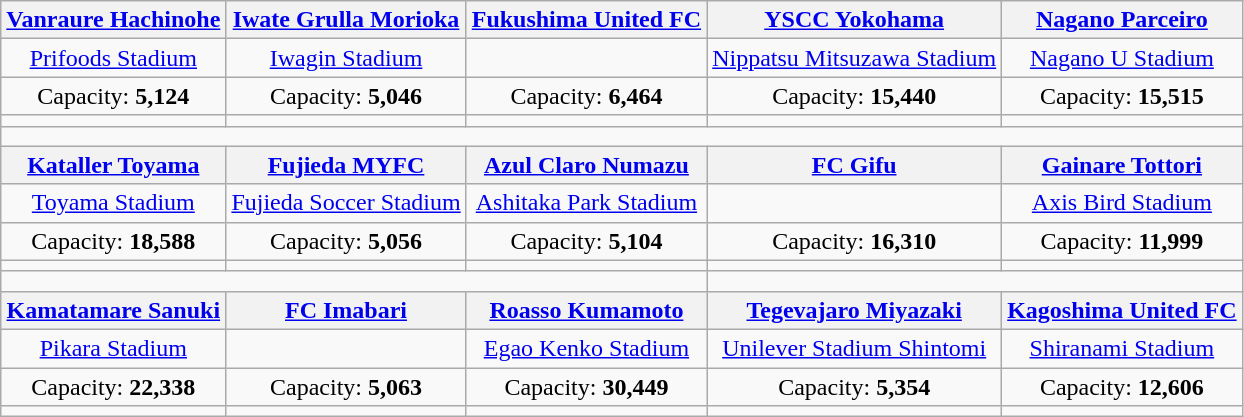<table class="wikitable" style="text-align:center;font-size:100%">
<tr>
<th><a href='#'>Vanraure Hachinohe</a></th>
<th><a href='#'>Iwate Grulla Morioka</a></th>
<th><a href='#'>Fukushima United FC</a></th>
<th><a href='#'>YSCC Yokohama</a></th>
<th><a href='#'>Nagano Parceiro</a></th>
</tr>
<tr>
<td><a href='#'>Prifoods Stadium</a></td>
<td><a href='#'>Iwagin Stadium</a></td>
<td></td>
<td><a href='#'>Nippatsu Mitsuzawa Stadium</a></td>
<td><a href='#'>Nagano U Stadium</a></td>
</tr>
<tr>
<td>Capacity: <strong>5,124</strong></td>
<td>Capacity: <strong>5,046</strong></td>
<td>Capacity: <strong>6,464</strong></td>
<td>Capacity: <strong>15,440</strong></td>
<td>Capacity: <strong>15,515</strong></td>
</tr>
<tr>
<td></td>
<td></td>
<td></td>
<td></td>
<td></td>
</tr>
<tr>
<td colspan="6" height="6"></td>
</tr>
<tr>
<th><a href='#'>Kataller Toyama</a></th>
<th><a href='#'>Fujieda MYFC</a></th>
<th><a href='#'>Azul Claro Numazu</a></th>
<th><a href='#'>FC Gifu</a></th>
<th><a href='#'>Gainare Tottori</a></th>
</tr>
<tr>
<td><a href='#'>Toyama Stadium</a></td>
<td><a href='#'>Fujieda Soccer Stadium</a></td>
<td><a href='#'>Ashitaka Park Stadium</a></td>
<td></td>
<td><a href='#'>Axis Bird Stadium</a></td>
</tr>
<tr>
<td>Capacity: <strong>18,588</strong></td>
<td>Capacity: <strong>5,056</strong></td>
<td>Capacity: <strong>5,104</strong></td>
<td>Capacity: <strong>16,310</strong></td>
<td>Capacity: <strong>11,999</strong></td>
</tr>
<tr>
<td></td>
<td></td>
<td></td>
<td></td>
<td></td>
</tr>
<tr>
<td colspan="3" height="6"></td>
</tr>
<tr>
<th><a href='#'>Kamatamare Sanuki</a></th>
<th><a href='#'>FC Imabari</a></th>
<th><a href='#'>Roasso Kumamoto</a></th>
<th><a href='#'>Tegevajaro Miyazaki</a></th>
<th><a href='#'>Kagoshima United FC</a></th>
</tr>
<tr>
<td><a href='#'>Pikara Stadium</a></td>
<td></td>
<td><a href='#'>Egao Kenko Stadium</a></td>
<td><a href='#'>Unilever Stadium Shintomi</a></td>
<td><a href='#'>Shiranami Stadium</a></td>
</tr>
<tr>
<td>Capacity: <strong>22,338</strong></td>
<td>Capacity: <strong>5,063</strong></td>
<td>Capacity: <strong>30,449</strong></td>
<td>Capacity: <strong>5,354</strong></td>
<td>Capacity: <strong>12,606</strong></td>
</tr>
<tr>
<td></td>
<td></td>
<td></td>
<td></td>
<td></td>
</tr>
</table>
